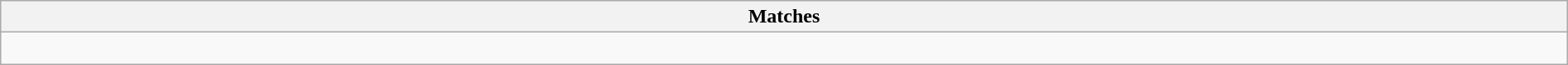<table class="wikitable collapsible collapsed" style="width:100%;">
<tr>
<th>Matches</th>
</tr>
<tr>
<td><br></td>
</tr>
</table>
